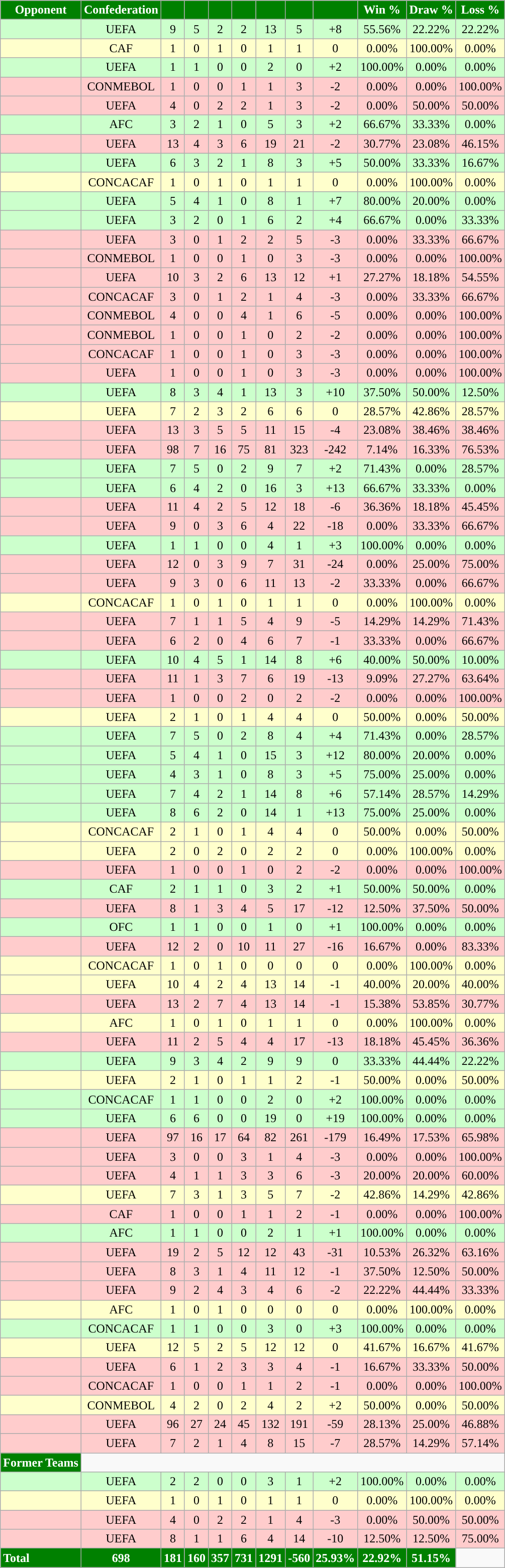<table class="wikitable sortable collapsible collapsed" style="text-align:center">
<tr>
<th style="background-color:#008000; color:white; ">Opponent</th>
<th style="background-color:#008000; color:white; ">Confederation</th>
<th style="background-color:#008000; color:white; "></th>
<th style="background-color:#008000; color:white; "></th>
<th style="background-color:#008000; color:white; "></th>
<th style="background-color:#008000; color:white; "></th>
<th style="background-color:#008000; color:white; "></th>
<th style="background-color:#008000; color:white; "></th>
<th style="background-color:#008000; color:white; "></th>
<th style="background-color:#008000; color:white; ">Win %</th>
<th style="background-color:#008000; color:white; ">Draw %</th>
<th style="background-color:#008000; color:white; ">Loss %</th>
</tr>
<tr bgcolor=#CFC>
<td style="text-align:left;"></td>
<td>UEFA</td>
<td>9</td>
<td>5</td>
<td>2</td>
<td>2</td>
<td>13</td>
<td>5</td>
<td>+8</td>
<td>55.56%</td>
<td>22.22%</td>
<td>22.22%</td>
</tr>
<tr bgcolor=#FFC>
<td style="text-align:left;"></td>
<td>CAF</td>
<td>1</td>
<td>0</td>
<td>1</td>
<td>0</td>
<td>1</td>
<td>1</td>
<td>0</td>
<td>0.00%</td>
<td>100.00%</td>
<td>0.00%</td>
</tr>
<tr bgcolor=#CFC>
<td style="text-align:left;"></td>
<td>UEFA</td>
<td>1</td>
<td>1</td>
<td>0</td>
<td>0</td>
<td>2</td>
<td>0</td>
<td>+2</td>
<td>100.00%</td>
<td>0.00%</td>
<td>0.00%</td>
</tr>
<tr bgcolor=#FCC>
<td style="text-align:left;"></td>
<td>CONMEBOL</td>
<td>1</td>
<td>0</td>
<td>0</td>
<td>1</td>
<td>1</td>
<td>3</td>
<td>-2</td>
<td>0.00%</td>
<td>0.00%</td>
<td>100.00%</td>
</tr>
<tr bgcolor=#FCC>
<td style="text-align:left;"></td>
<td>UEFA</td>
<td>4</td>
<td>0</td>
<td>2</td>
<td>2</td>
<td>1</td>
<td>3</td>
<td>-2</td>
<td>0.00%</td>
<td>50.00%</td>
<td>50.00%</td>
</tr>
<tr bgcolor=#CFC>
<td style="text-align:left;"></td>
<td>AFC</td>
<td>3</td>
<td>2</td>
<td>1</td>
<td>0</td>
<td>5</td>
<td>3</td>
<td>+2</td>
<td>66.67%</td>
<td>33.33%</td>
<td>0.00%</td>
</tr>
<tr bgcolor=#FCC>
<td style="text-align:left;"></td>
<td>UEFA</td>
<td>13</td>
<td>4</td>
<td>3</td>
<td>6</td>
<td>19</td>
<td>21</td>
<td>-2</td>
<td>30.77%</td>
<td>23.08%</td>
<td>46.15%</td>
</tr>
<tr bgcolor=#CFC>
<td style="text-align:left;"></td>
<td>UEFA</td>
<td>6</td>
<td>3</td>
<td>2</td>
<td>1</td>
<td>8</td>
<td>3</td>
<td>+5</td>
<td>50.00%</td>
<td>33.33%</td>
<td>16.67%</td>
</tr>
<tr bgcolor=#FFC>
<td style="text-align:left;"></td>
<td>CONCACAF</td>
<td>1</td>
<td>0</td>
<td>1</td>
<td>0</td>
<td>1</td>
<td>1</td>
<td>0</td>
<td>0.00%</td>
<td>100.00%</td>
<td>0.00%</td>
</tr>
<tr bgcolor=#CFC>
<td style="text-align:left;"></td>
<td>UEFA</td>
<td>5</td>
<td>4</td>
<td>1</td>
<td>0</td>
<td>8</td>
<td>1</td>
<td>+7</td>
<td>80.00%</td>
<td>20.00%</td>
<td>0.00%</td>
</tr>
<tr bgcolor=#CFC>
<td style="text-align:left;"></td>
<td>UEFA</td>
<td>3</td>
<td>2</td>
<td>0</td>
<td>1</td>
<td>6</td>
<td>2</td>
<td>+4</td>
<td>66.67%</td>
<td>0.00%</td>
<td>33.33%</td>
</tr>
<tr bgcolor=#FCC>
<td style="text-align:left;"></td>
<td>UEFA</td>
<td>3</td>
<td>0</td>
<td>1</td>
<td>2</td>
<td>2</td>
<td>5</td>
<td>-3</td>
<td>0.00%</td>
<td>33.33%</td>
<td>66.67%</td>
</tr>
<tr bgcolor=#FCC>
<td style="text-align:left;"></td>
<td>CONMEBOL</td>
<td>1</td>
<td>0</td>
<td>0</td>
<td>1</td>
<td>0</td>
<td>3</td>
<td>-3</td>
<td>0.00%</td>
<td>0.00%</td>
<td>100.00%</td>
</tr>
<tr bgcolor=#FCC>
<td style="text-align:left;"></td>
<td>UEFA</td>
<td>10</td>
<td>3</td>
<td>2</td>
<td>6</td>
<td>13</td>
<td>12</td>
<td>+1</td>
<td>27.27%</td>
<td>18.18%</td>
<td>54.55%</td>
</tr>
<tr bgcolor=#FCC>
<td style="text-align:left;"></td>
<td>CONCACAF</td>
<td>3</td>
<td>0</td>
<td>1</td>
<td>2</td>
<td>1</td>
<td>4</td>
<td>-3</td>
<td>0.00%</td>
<td>33.33%</td>
<td>66.67%</td>
</tr>
<tr bgcolor=#FCC>
<td style="text-align:left;"></td>
<td>CONMEBOL</td>
<td>4</td>
<td>0</td>
<td>0</td>
<td>4</td>
<td>1</td>
<td>6</td>
<td>-5</td>
<td>0.00%</td>
<td>0.00%</td>
<td>100.00%</td>
</tr>
<tr bgcolor=#FCC>
<td style="text-align:left;"></td>
<td>CONMEBOL</td>
<td>1</td>
<td>0</td>
<td>0</td>
<td>1</td>
<td>0</td>
<td>2</td>
<td>-2</td>
<td>0.00%</td>
<td>0.00%</td>
<td>100.00%</td>
</tr>
<tr bgcolor=#FCC>
<td style="text-align:left;"></td>
<td>CONCACAF</td>
<td>1</td>
<td>0</td>
<td>0</td>
<td>1</td>
<td>0</td>
<td>3</td>
<td>-3</td>
<td>0.00%</td>
<td>0.00%</td>
<td>100.00%</td>
</tr>
<tr bgcolor=#FCC>
<td style="text-align:left;"></td>
<td>UEFA</td>
<td>1</td>
<td>0</td>
<td>0</td>
<td>1</td>
<td>0</td>
<td>3</td>
<td>-3</td>
<td>0.00%</td>
<td>0.00%</td>
<td>100.00%</td>
</tr>
<tr bgcolor=#CFC>
<td style="text-align:left;"></td>
<td>UEFA</td>
<td>8</td>
<td>3</td>
<td>4</td>
<td>1</td>
<td>13</td>
<td>3</td>
<td>+10</td>
<td>37.50%</td>
<td>50.00%</td>
<td>12.50%</td>
</tr>
<tr bgcolor=#FFC>
<td style="text-align:left;"></td>
<td>UEFA</td>
<td>7</td>
<td>2</td>
<td>3</td>
<td>2</td>
<td>6</td>
<td>6</td>
<td>0</td>
<td>28.57%</td>
<td>42.86%</td>
<td>28.57%</td>
</tr>
<tr bgcolor=#FCC>
<td style="text-align:left;"></td>
<td>UEFA</td>
<td>13</td>
<td>3</td>
<td>5</td>
<td>5</td>
<td>11</td>
<td>15</td>
<td>-4</td>
<td>23.08%</td>
<td>38.46%</td>
<td>38.46%</td>
</tr>
<tr bgcolor=#FCC>
<td style="text-align:left;"></td>
<td>UEFA</td>
<td>98</td>
<td>7</td>
<td>16</td>
<td>75</td>
<td>81</td>
<td>323</td>
<td>-242</td>
<td>7.14%</td>
<td>16.33%</td>
<td>76.53%</td>
</tr>
<tr bgcolor=#CFC>
<td style="text-align:left;"></td>
<td>UEFA</td>
<td>7</td>
<td>5</td>
<td>0</td>
<td>2</td>
<td>9</td>
<td>7</td>
<td>+2</td>
<td>71.43%</td>
<td>0.00%</td>
<td>28.57%</td>
</tr>
<tr bgcolor=#CFC>
<td style="text-align:left;"></td>
<td>UEFA</td>
<td>6</td>
<td>4</td>
<td>2</td>
<td>0</td>
<td>16</td>
<td>3</td>
<td>+13</td>
<td>66.67%</td>
<td>33.33%</td>
<td>0.00%</td>
</tr>
<tr bgcolor=#FCC>
<td style="text-align:left;"></td>
<td>UEFA</td>
<td>11</td>
<td>4</td>
<td>2</td>
<td>5</td>
<td>12</td>
<td>18</td>
<td>-6</td>
<td>36.36%</td>
<td>18.18%</td>
<td>45.45%</td>
</tr>
<tr bgcolor=#FCC>
<td style="text-align:left;"></td>
<td>UEFA</td>
<td>9</td>
<td>0</td>
<td>3</td>
<td>6</td>
<td>4</td>
<td>22</td>
<td>-18</td>
<td>0.00%</td>
<td>33.33%</td>
<td>66.67%</td>
</tr>
<tr bgcolor=#CFC>
<td style="text-align:left;"></td>
<td>UEFA</td>
<td>1</td>
<td>1</td>
<td>0</td>
<td>0</td>
<td>4</td>
<td>1</td>
<td>+3</td>
<td>100.00%</td>
<td>0.00%</td>
<td>0.00%</td>
</tr>
<tr bgcolor=#FCC>
<td style="text-align:left;"></td>
<td>UEFA</td>
<td>12</td>
<td>0</td>
<td>3</td>
<td>9</td>
<td>7</td>
<td>31</td>
<td>-24</td>
<td>0.00%</td>
<td>25.00%</td>
<td>75.00%</td>
</tr>
<tr bgcolor=#FCC>
<td style="text-align:left;"></td>
<td>UEFA</td>
<td>9</td>
<td>3</td>
<td>0</td>
<td>6</td>
<td>11</td>
<td>13</td>
<td>-2</td>
<td>33.33%</td>
<td>0.00%</td>
<td>66.67%</td>
</tr>
<tr bgcolor=#FFC>
<td style="text-align:left;"></td>
<td>CONCACAF</td>
<td>1</td>
<td>0</td>
<td>1</td>
<td>0</td>
<td>1</td>
<td>1</td>
<td>0</td>
<td>0.00%</td>
<td>100.00%</td>
<td>0.00%</td>
</tr>
<tr bgcolor=#FCC>
<td style="text-align:left;"></td>
<td>UEFA</td>
<td>7</td>
<td>1</td>
<td>1</td>
<td>5</td>
<td>4</td>
<td>9</td>
<td>-5</td>
<td>14.29%</td>
<td>14.29%</td>
<td>71.43%</td>
</tr>
<tr bgcolor=#FCC>
<td style="text-align:left;"></td>
<td>UEFA</td>
<td>6</td>
<td>2</td>
<td>0</td>
<td>4</td>
<td>6</td>
<td>7</td>
<td>-1</td>
<td>33.33%</td>
<td>0.00%</td>
<td>66.67%</td>
</tr>
<tr bgcolor=#CFC>
<td style="text-align:left;"></td>
<td>UEFA</td>
<td>10</td>
<td>4</td>
<td>5</td>
<td>1</td>
<td>14</td>
<td>8</td>
<td>+6</td>
<td>40.00%</td>
<td>50.00%</td>
<td>10.00%</td>
</tr>
<tr bgcolor=#FCC>
<td style="text-align:left;"></td>
<td>UEFA</td>
<td>11</td>
<td>1</td>
<td>3</td>
<td>7</td>
<td>6</td>
<td>19</td>
<td>-13</td>
<td>9.09%</td>
<td>27.27%</td>
<td>63.64%</td>
</tr>
<tr bgcolor=#FCC>
<td style="text-align:left;"></td>
<td>UEFA</td>
<td>1</td>
<td>0</td>
<td>0</td>
<td>2</td>
<td>0</td>
<td>2</td>
<td>-2</td>
<td>0.00%</td>
<td>0.00%</td>
<td>100.00%</td>
</tr>
<tr bgcolor=#FFC>
<td style="text-align:left;"></td>
<td>UEFA</td>
<td>2</td>
<td>1</td>
<td>0</td>
<td>1</td>
<td>4</td>
<td>4</td>
<td>0</td>
<td>50.00%</td>
<td>0.00%</td>
<td>50.00%</td>
</tr>
<tr bgcolor=#CFC>
<td style="text-align:left;"></td>
<td>UEFA</td>
<td>7</td>
<td>5</td>
<td>0</td>
<td>2</td>
<td>8</td>
<td>4</td>
<td>+4</td>
<td>71.43%</td>
<td>0.00%</td>
<td>28.57%</td>
</tr>
<tr bgcolor=#CFC>
<td style="text-align:left;"></td>
<td>UEFA</td>
<td>5</td>
<td>4</td>
<td>1</td>
<td>0</td>
<td>15</td>
<td>3</td>
<td>+12</td>
<td>80.00%</td>
<td>20.00%</td>
<td>0.00%</td>
</tr>
<tr bgcolor=#CFC>
<td style="text-align:left;"></td>
<td>UEFA</td>
<td>4</td>
<td>3</td>
<td>1</td>
<td>0</td>
<td>8</td>
<td>3</td>
<td>+5</td>
<td>75.00%</td>
<td>25.00%</td>
<td>0.00%</td>
</tr>
<tr bgcolor=#CFC>
<td style="text-align:left;"></td>
<td>UEFA</td>
<td>7</td>
<td>4</td>
<td>2</td>
<td>1</td>
<td>14</td>
<td>8</td>
<td>+6</td>
<td>57.14%</td>
<td>28.57%</td>
<td>14.29%</td>
</tr>
<tr bgcolor=#CFC>
<td style="text-align:left;"></td>
<td>UEFA</td>
<td>8</td>
<td>6</td>
<td>2</td>
<td>0</td>
<td>14</td>
<td>1</td>
<td>+13</td>
<td>75.00%</td>
<td>25.00%</td>
<td>0.00%</td>
</tr>
<tr bgcolor=#FFC>
<td style="text-align:left;"></td>
<td>CONCACAF</td>
<td>2</td>
<td>1</td>
<td>0</td>
<td>1</td>
<td>4</td>
<td>4</td>
<td>0</td>
<td>50.00%</td>
<td>0.00%</td>
<td>50.00%</td>
</tr>
<tr bgcolor=#FFC>
<td style="text-align:left;"></td>
<td>UEFA</td>
<td>2</td>
<td>0</td>
<td>2</td>
<td>0</td>
<td>2</td>
<td>2</td>
<td>0</td>
<td>0.00%</td>
<td>100.00%</td>
<td>0.00%</td>
</tr>
<tr bgcolor=#FCC>
<td style="text-align:left;"></td>
<td>UEFA</td>
<td>1</td>
<td>0</td>
<td>0</td>
<td>1</td>
<td>0</td>
<td>2</td>
<td>-2</td>
<td>0.00%</td>
<td>0.00%</td>
<td>100.00%</td>
</tr>
<tr bgcolor=#CFC>
<td style="text-align:left;"></td>
<td>CAF</td>
<td>2</td>
<td>1</td>
<td>1</td>
<td>0</td>
<td>3</td>
<td>2</td>
<td>+1</td>
<td>50.00%</td>
<td>50.00%</td>
<td>0.00%</td>
</tr>
<tr bgcolor=#FCC>
<td style="text-align:left;"></td>
<td>UEFA</td>
<td>8</td>
<td>1</td>
<td>3</td>
<td>4</td>
<td>5</td>
<td>17</td>
<td>-12</td>
<td>12.50%</td>
<td>37.50%</td>
<td>50.00%</td>
</tr>
<tr bgcolor=#CFC>
<td style="text-align:left;"></td>
<td>OFC</td>
<td>1</td>
<td>1</td>
<td>0</td>
<td>0</td>
<td>1</td>
<td>0</td>
<td>+1</td>
<td>100.00%</td>
<td>0.00%</td>
<td>0.00%</td>
</tr>
<tr bgcolor=#FCC>
<td style="text-align:left;"></td>
<td>UEFA</td>
<td>12</td>
<td>2</td>
<td>0</td>
<td>10</td>
<td>11</td>
<td>27</td>
<td>-16</td>
<td>16.67%</td>
<td>0.00%</td>
<td>83.33%</td>
</tr>
<tr bgcolor=#FFC>
<td style="text-align:left;"></td>
<td>CONCACAF</td>
<td>1</td>
<td>0</td>
<td>1</td>
<td>0</td>
<td>0</td>
<td>0</td>
<td>0</td>
<td>0.00%</td>
<td>100.00%</td>
<td>0.00%</td>
</tr>
<tr bgcolor=#FFC>
<td style="text-align:left;"></td>
<td>UEFA</td>
<td>10</td>
<td>4</td>
<td>2</td>
<td>4</td>
<td>13</td>
<td>14</td>
<td>-1</td>
<td>40.00%</td>
<td>20.00%</td>
<td>40.00%</td>
</tr>
<tr bgcolor=#FCC>
<td style="text-align:left;"></td>
<td>UEFA</td>
<td>13</td>
<td>2</td>
<td>7</td>
<td>4</td>
<td>13</td>
<td>14</td>
<td>-1</td>
<td>15.38%</td>
<td>53.85%</td>
<td>30.77%</td>
</tr>
<tr bgcolor=#FFC>
<td style="text-align:left;"></td>
<td>AFC</td>
<td>1</td>
<td>0</td>
<td>1</td>
<td>0</td>
<td>1</td>
<td>1</td>
<td>0</td>
<td>0.00%</td>
<td>100.00%</td>
<td>0.00%</td>
</tr>
<tr bgcolor=#FCC>
<td style="text-align:left;"></td>
<td>UEFA</td>
<td>11</td>
<td>2</td>
<td>5</td>
<td>4</td>
<td>4</td>
<td>17</td>
<td>-13</td>
<td>18.18%</td>
<td>45.45%</td>
<td>36.36%</td>
</tr>
<tr bgcolor=#CFC>
<td style="text-align:left;"></td>
<td>UEFA</td>
<td>9</td>
<td>3</td>
<td>4</td>
<td>2</td>
<td>9</td>
<td>9</td>
<td>0</td>
<td>33.33%</td>
<td>44.44%</td>
<td>22.22%</td>
</tr>
<tr bgcolor=#FFC>
<td style="text-align:left;"></td>
<td>UEFA</td>
<td>2</td>
<td>1</td>
<td>0</td>
<td>1</td>
<td>1</td>
<td>2</td>
<td>-1</td>
<td>50.00%</td>
<td>0.00%</td>
<td>50.00%</td>
</tr>
<tr bgcolor=#CFC>
<td style="text-align:left;"></td>
<td>CONCACAF</td>
<td>1</td>
<td>1</td>
<td>0</td>
<td>0</td>
<td>2</td>
<td>0</td>
<td>+2</td>
<td>100.00%</td>
<td>0.00%</td>
<td>0.00%</td>
</tr>
<tr bgcolor=#CFC>
<td style="text-align:left;"></td>
<td>UEFA</td>
<td>6</td>
<td>6</td>
<td>0</td>
<td>0</td>
<td>19</td>
<td>0</td>
<td>+19</td>
<td>100.00%</td>
<td>0.00%</td>
<td>0.00%</td>
</tr>
<tr bgcolor=#FCC>
<td style="text-align:left;"></td>
<td>UEFA</td>
<td>97</td>
<td>16</td>
<td>17</td>
<td>64</td>
<td>82</td>
<td>261</td>
<td>-179</td>
<td>16.49%</td>
<td>17.53%</td>
<td>65.98%</td>
</tr>
<tr bgcolor=#FCC>
<td style="text-align:left;"></td>
<td>UEFA</td>
<td>3</td>
<td>0</td>
<td>0</td>
<td>3</td>
<td>1</td>
<td>4</td>
<td>-3</td>
<td>0.00%</td>
<td>0.00%</td>
<td>100.00%</td>
</tr>
<tr bgcolor=#FCC>
<td style="text-align:left;"></td>
<td>UEFA</td>
<td>4</td>
<td>1</td>
<td>1</td>
<td>3</td>
<td>3</td>
<td>6</td>
<td>-3</td>
<td>20.00%</td>
<td>20.00%</td>
<td>60.00%</td>
</tr>
<tr bgcolor=#FFC>
<td style="text-align:left;"></td>
<td>UEFA</td>
<td>7</td>
<td>3</td>
<td>1</td>
<td>3</td>
<td>5</td>
<td>7</td>
<td>-2</td>
<td>42.86%</td>
<td>14.29%</td>
<td>42.86%</td>
</tr>
<tr bgcolor=#FCC>
<td style="text-align:left;"></td>
<td>CAF</td>
<td>1</td>
<td>0</td>
<td>0</td>
<td>1</td>
<td>1</td>
<td>2</td>
<td>-1</td>
<td>0.00%</td>
<td>0.00%</td>
<td>100.00%</td>
</tr>
<tr bgcolor=#CFC>
<td style="text-align:left;"></td>
<td>AFC</td>
<td>1</td>
<td>1</td>
<td>0</td>
<td>0</td>
<td>2</td>
<td>1</td>
<td>+1</td>
<td>100.00%</td>
<td>0.00%</td>
<td>0.00%</td>
</tr>
<tr bgcolor=#FCC>
<td style="text-align:left;"></td>
<td>UEFA</td>
<td>19</td>
<td>2</td>
<td>5</td>
<td>12</td>
<td>12</td>
<td>43</td>
<td>-31</td>
<td>10.53%</td>
<td>26.32%</td>
<td>63.16%</td>
</tr>
<tr bgcolor=#FCC>
<td style="text-align:left;"></td>
<td>UEFA</td>
<td>8</td>
<td>3</td>
<td>1</td>
<td>4</td>
<td>11</td>
<td>12</td>
<td>-1</td>
<td>37.50%</td>
<td>12.50%</td>
<td>50.00%</td>
</tr>
<tr bgcolor=#FCC>
<td style="text-align:left;"></td>
<td>UEFA</td>
<td>9</td>
<td>2</td>
<td>4</td>
<td>3</td>
<td>4</td>
<td>6</td>
<td>-2</td>
<td>22.22%</td>
<td>44.44%</td>
<td>33.33%</td>
</tr>
<tr bgcolor=#FFC>
<td style="text-align:left;"></td>
<td>AFC</td>
<td>1</td>
<td>0</td>
<td>1</td>
<td>0</td>
<td>0</td>
<td>0</td>
<td>0</td>
<td>0.00%</td>
<td>100.00%</td>
<td>0.00%</td>
</tr>
<tr bgcolor=#CFC>
<td style="text-align:left;"></td>
<td>CONCACAF</td>
<td>1</td>
<td>1</td>
<td>0</td>
<td>0</td>
<td>3</td>
<td>0</td>
<td>+3</td>
<td>100.00%</td>
<td>0.00%</td>
<td>0.00%</td>
</tr>
<tr bgcolor=#FFC>
<td style="text-align:left;"></td>
<td>UEFA</td>
<td>12</td>
<td>5</td>
<td>2</td>
<td>5</td>
<td>12</td>
<td>12</td>
<td>0</td>
<td>41.67%</td>
<td>16.67%</td>
<td>41.67%</td>
</tr>
<tr bgcolor=#FCC>
<td style="text-align:left;"></td>
<td>UEFA</td>
<td>6</td>
<td>1</td>
<td>2</td>
<td>3</td>
<td>3</td>
<td>4</td>
<td>-1</td>
<td>16.67%</td>
<td>33.33%</td>
<td>50.00%</td>
</tr>
<tr bgcolor=#FCC>
<td style="text-align:left;"></td>
<td>CONCACAF</td>
<td>1</td>
<td>0</td>
<td>0</td>
<td>1</td>
<td>1</td>
<td>2</td>
<td>-1</td>
<td>0.00%</td>
<td>0.00%</td>
<td>100.00%</td>
</tr>
<tr bgcolor=#FFC>
<td style="text-align:left;"></td>
<td>CONMEBOL</td>
<td>4</td>
<td>2</td>
<td>0</td>
<td>2</td>
<td>4</td>
<td>2</td>
<td>+2</td>
<td>50.00%</td>
<td>0.00%</td>
<td>50.00%</td>
</tr>
<tr bgcolor=#FCC>
<td style="text-align:left;"></td>
<td>UEFA</td>
<td>96</td>
<td>27</td>
<td>24</td>
<td>45</td>
<td>132</td>
<td>191</td>
<td>-59</td>
<td>28.13%</td>
<td>25.00%</td>
<td>46.88%</td>
</tr>
<tr bgcolor=#FCC>
<td style="text-align:left;"></td>
<td>UEFA</td>
<td>7</td>
<td>2</td>
<td>1</td>
<td>4</td>
<td>8</td>
<td>15</td>
<td>-7</td>
<td>28.57%</td>
<td>14.29%</td>
<td>57.14%</td>
</tr>
<tr class="sortbottom">
<th style="background-color:#008000; color:white; "><strong>Former Teams</strong></th>
</tr>
<tr bgcolor=#CFC>
<td style="text-align:left;"></td>
<td>UEFA</td>
<td>2</td>
<td>2</td>
<td>0</td>
<td>0</td>
<td>3</td>
<td>1</td>
<td>+2</td>
<td>100.00%</td>
<td>0.00%</td>
<td>0.00%</td>
</tr>
<tr bgcolor=#FFC>
<td style="text-align:left;"></td>
<td>UEFA</td>
<td>1</td>
<td>0</td>
<td>1</td>
<td>0</td>
<td>1</td>
<td>1</td>
<td>0</td>
<td>0.00%</td>
<td>100.00%</td>
<td>0.00%</td>
</tr>
<tr bgcolor=#FCC>
<td style="text-align:left;"></td>
<td>UEFA</td>
<td>4</td>
<td>0</td>
<td>2</td>
<td>2</td>
<td>1</td>
<td>4</td>
<td>-3</td>
<td>0.00%</td>
<td>50.00%</td>
<td>50.00%</td>
</tr>
<tr bgcolor=#FCC>
<td style="text-align:left;"></td>
<td>UEFA</td>
<td>8</td>
<td>1</td>
<td>1</td>
<td>6</td>
<td>4</td>
<td>14</td>
<td>-10</td>
<td>12.50%</td>
<td>12.50%</td>
<td>75.00%</td>
</tr>
<tr class="sortbottom">
<th style="background-color:#008000; text-align:left; color:white; "><strong>Total</strong></th>
<th style="background-color:#008000; color:white; "><strong>698</strong></th>
<th style="background-color:#008000; color:white; "><strong>181</strong></th>
<th style="background-color:#008000; color:white; "><strong>160</strong></th>
<th style="background-color:#008000; color:white; "><strong>357</strong></th>
<th style="background-color:#008000; color:white; "><strong>731</strong></th>
<th style="background-color:#008000; color:white; "><strong>1291</strong></th>
<th style="background-color:#008000; color:white; "><strong>-560</strong></th>
<th style="background-color:#008000; color:white; "><strong>25.93%</strong></th>
<th style="background-color:#008000; color:white; "><strong>22.92%</strong></th>
<th style="background-color:#008000; color:white; "><strong>51.15%</strong></th>
</tr>
<tr>
</tr>
</table>
